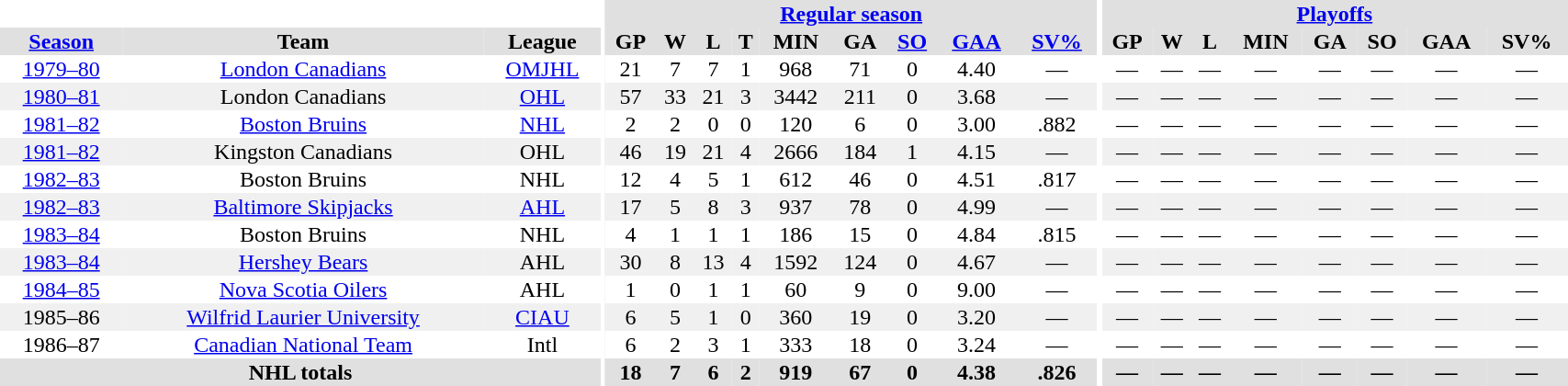<table border="0" cellpadding="1" cellspacing="0" style="width:90%; text-align:center;">
<tr bgcolor="#e0e0e0">
<th colspan="3" bgcolor="#ffffff"></th>
<th rowspan="99" bgcolor="#ffffff"></th>
<th colspan="9" bgcolor="#e0e0e0"><a href='#'>Regular season</a></th>
<th rowspan="99" bgcolor="#ffffff"></th>
<th colspan="8" bgcolor="#e0e0e0"><a href='#'>Playoffs</a></th>
</tr>
<tr bgcolor="#e0e0e0">
<th><a href='#'>Season</a></th>
<th>Team</th>
<th>League</th>
<th>GP</th>
<th>W</th>
<th>L</th>
<th>T</th>
<th>MIN</th>
<th>GA</th>
<th><a href='#'>SO</a></th>
<th><a href='#'>GAA</a></th>
<th><a href='#'>SV%</a></th>
<th>GP</th>
<th>W</th>
<th>L</th>
<th>MIN</th>
<th>GA</th>
<th>SO</th>
<th>GAA</th>
<th>SV%</th>
</tr>
<tr>
<td><a href='#'>1979–80</a></td>
<td><a href='#'>London Canadians</a></td>
<td><a href='#'>OMJHL</a></td>
<td>21</td>
<td>7</td>
<td>7</td>
<td>1</td>
<td>968</td>
<td>71</td>
<td>0</td>
<td>4.40</td>
<td>—</td>
<td>—</td>
<td>—</td>
<td>—</td>
<td>—</td>
<td>—</td>
<td>—</td>
<td>—</td>
<td>—</td>
</tr>
<tr bgcolor="#f0f0f0">
<td><a href='#'>1980–81</a></td>
<td>London Canadians</td>
<td><a href='#'>OHL</a></td>
<td>57</td>
<td>33</td>
<td>21</td>
<td>3</td>
<td>3442</td>
<td>211</td>
<td>0</td>
<td>3.68</td>
<td>—</td>
<td>—</td>
<td>—</td>
<td>—</td>
<td>—</td>
<td>—</td>
<td>—</td>
<td>—</td>
<td>—</td>
</tr>
<tr>
<td><a href='#'>1981–82</a></td>
<td><a href='#'>Boston Bruins</a></td>
<td><a href='#'>NHL</a></td>
<td>2</td>
<td>2</td>
<td>0</td>
<td>0</td>
<td>120</td>
<td>6</td>
<td>0</td>
<td>3.00</td>
<td>.882</td>
<td>—</td>
<td>—</td>
<td>—</td>
<td>—</td>
<td>—</td>
<td>—</td>
<td>—</td>
<td>—</td>
</tr>
<tr bgcolor="#f0f0f0">
<td><a href='#'>1981–82</a></td>
<td>Kingston Canadians</td>
<td>OHL</td>
<td>46</td>
<td>19</td>
<td>21</td>
<td>4</td>
<td>2666</td>
<td>184</td>
<td>1</td>
<td>4.15</td>
<td>—</td>
<td>—</td>
<td>—</td>
<td>—</td>
<td>—</td>
<td>—</td>
<td>—</td>
<td>—</td>
<td>—</td>
</tr>
<tr>
<td><a href='#'>1982–83</a></td>
<td>Boston Bruins</td>
<td>NHL</td>
<td>12</td>
<td>4</td>
<td>5</td>
<td>1</td>
<td>612</td>
<td>46</td>
<td>0</td>
<td>4.51</td>
<td>.817</td>
<td>—</td>
<td>—</td>
<td>—</td>
<td>—</td>
<td>—</td>
<td>—</td>
<td>—</td>
<td>—</td>
</tr>
<tr bgcolor="#f0f0f0">
<td><a href='#'>1982–83</a></td>
<td><a href='#'>Baltimore Skipjacks</a></td>
<td><a href='#'>AHL</a></td>
<td>17</td>
<td>5</td>
<td>8</td>
<td>3</td>
<td>937</td>
<td>78</td>
<td>0</td>
<td>4.99</td>
<td>—</td>
<td>—</td>
<td>—</td>
<td>—</td>
<td>—</td>
<td>—</td>
<td>—</td>
<td>—</td>
<td>—</td>
</tr>
<tr>
<td><a href='#'>1983–84</a></td>
<td>Boston Bruins</td>
<td>NHL</td>
<td>4</td>
<td>1</td>
<td>1</td>
<td>1</td>
<td>186</td>
<td>15</td>
<td>0</td>
<td>4.84</td>
<td>.815</td>
<td>—</td>
<td>—</td>
<td>—</td>
<td>—</td>
<td>—</td>
<td>—</td>
<td>—</td>
<td>—</td>
</tr>
<tr bgcolor="#f0f0f0">
<td><a href='#'>1983–84</a></td>
<td><a href='#'>Hershey Bears</a></td>
<td>AHL</td>
<td>30</td>
<td>8</td>
<td>13</td>
<td>4</td>
<td>1592</td>
<td>124</td>
<td>0</td>
<td>4.67</td>
<td>—</td>
<td>—</td>
<td>—</td>
<td>—</td>
<td>—</td>
<td>—</td>
<td>—</td>
<td>—</td>
<td>—</td>
</tr>
<tr>
<td><a href='#'>1984–85</a></td>
<td><a href='#'>Nova Scotia Oilers</a></td>
<td>AHL</td>
<td>1</td>
<td>0</td>
<td>1</td>
<td>1</td>
<td>60</td>
<td>9</td>
<td>0</td>
<td>9.00</td>
<td>—</td>
<td>—</td>
<td>—</td>
<td>—</td>
<td>—</td>
<td>—</td>
<td>—</td>
<td>—</td>
<td>—</td>
</tr>
<tr bgcolor="#f0f0f0">
<td>1985–86</td>
<td><a href='#'>Wilfrid Laurier University</a></td>
<td><a href='#'>CIAU</a></td>
<td>6</td>
<td>5</td>
<td>1</td>
<td>0</td>
<td>360</td>
<td>19</td>
<td>0</td>
<td>3.20</td>
<td>—</td>
<td>—</td>
<td>—</td>
<td>—</td>
<td>—</td>
<td>—</td>
<td>—</td>
<td>—</td>
<td>—</td>
</tr>
<tr>
<td>1986–87</td>
<td><a href='#'>Canadian National Team</a></td>
<td>Intl</td>
<td>6</td>
<td>2</td>
<td>3</td>
<td>1</td>
<td>333</td>
<td>18</td>
<td>0</td>
<td>3.24</td>
<td>—</td>
<td>—</td>
<td>—</td>
<td>—</td>
<td>—</td>
<td>—</td>
<td>—</td>
<td>—</td>
<td>—</td>
</tr>
<tr bgcolor="#e0e0e0">
<th colspan=3>NHL totals</th>
<th>18</th>
<th>7</th>
<th>6</th>
<th>2</th>
<th>919</th>
<th>67</th>
<th>0</th>
<th>4.38</th>
<th>.826</th>
<th>—</th>
<th>—</th>
<th>—</th>
<th>—</th>
<th>—</th>
<th>—</th>
<th>—</th>
<th>—</th>
</tr>
</table>
